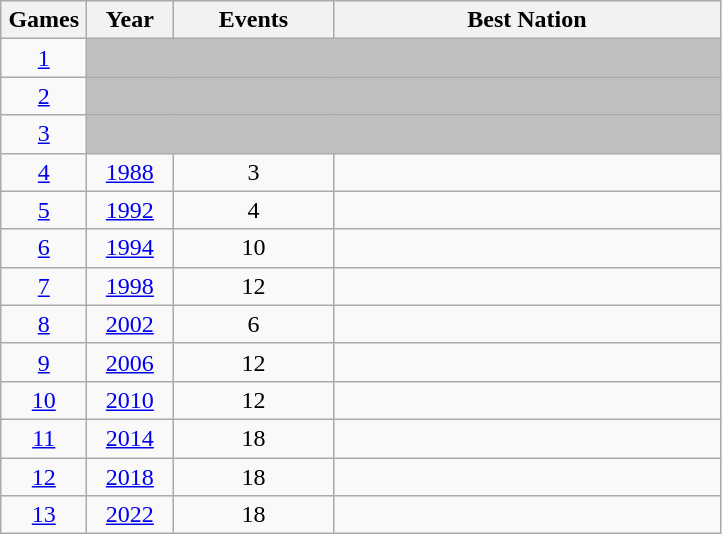<table class=wikitable>
<tr>
<th width=50>Games</th>
<th width=50>Year</th>
<th width=100>Events</th>
<th width=250>Best Nation</th>
</tr>
<tr>
<td align=center><a href='#'>1</a></td>
<td colspan=4 bgcolor=silver></td>
</tr>
<tr>
<td align=center><a href='#'>2</a></td>
<td colspan=4 bgcolor=silver></td>
</tr>
<tr>
<td align=center><a href='#'>3</a></td>
<td colspan=4 bgcolor=silver></td>
</tr>
<tr>
<td align=center><a href='#'>4</a></td>
<td align=center><a href='#'>1988</a></td>
<td align=center>3</td>
<td></td>
</tr>
<tr>
<td align=center><a href='#'>5</a></td>
<td align=center><a href='#'>1992</a></td>
<td align=center>4</td>
<td></td>
</tr>
<tr>
<td align=center><a href='#'>6</a></td>
<td align=center><a href='#'>1994</a></td>
<td align=center>10</td>
<td></td>
</tr>
<tr>
<td align=center><a href='#'>7</a></td>
<td align=center><a href='#'>1998</a></td>
<td align=center>12</td>
<td></td>
</tr>
<tr>
<td align=center><a href='#'>8</a></td>
<td align=center><a href='#'>2002</a></td>
<td align=center>6</td>
<td></td>
</tr>
<tr>
<td align=center><a href='#'>9</a></td>
<td align=center><a href='#'>2006</a></td>
<td align=center>12</td>
<td></td>
</tr>
<tr>
<td align=center><a href='#'>10</a></td>
<td align=center><a href='#'>2010</a></td>
<td align=center>12</td>
<td></td>
</tr>
<tr>
<td align=center><a href='#'>11</a></td>
<td align=center><a href='#'>2014</a></td>
<td align=center>18</td>
<td></td>
</tr>
<tr>
<td align=center><a href='#'>12</a></td>
<td align=center><a href='#'>2018</a></td>
<td align=center>18</td>
<td></td>
</tr>
<tr>
<td align=center><a href='#'>13</a></td>
<td align=center><a href='#'>2022</a></td>
<td align=center>18</td>
<td></td>
</tr>
</table>
